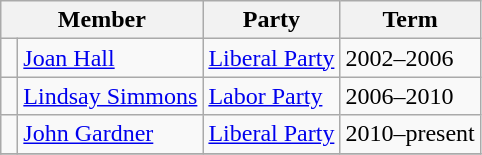<table class="wikitable">
<tr>
<th colspan="2">Member</th>
<th>Party</th>
<th>Term</th>
</tr>
<tr>
<td> </td>
<td><a href='#'>Joan Hall</a></td>
<td><a href='#'>Liberal Party</a></td>
<td>2002–2006</td>
</tr>
<tr>
<td> </td>
<td><a href='#'>Lindsay Simmons</a></td>
<td><a href='#'>Labor Party</a></td>
<td>2006–2010</td>
</tr>
<tr>
<td> </td>
<td><a href='#'>John Gardner</a></td>
<td><a href='#'>Liberal Party</a></td>
<td>2010–present</td>
</tr>
<tr>
</tr>
</table>
